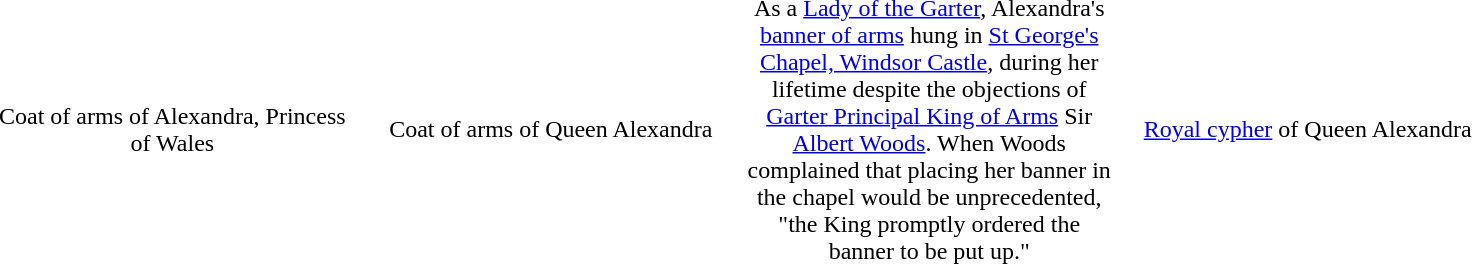<table border="0" align="center" width="80%">
<tr>
<th width=25%></th>
<th width=25%></th>
<th width=25%></th>
<th width=25%></th>
</tr>
<tr>
<td style="text-align: center;">Coat of arms of Alexandra, Princess of Wales</td>
<td style="text-align: center;">Coat of arms of Queen Alexandra</td>
<td style="text-align: center;">As a <a href='#'>Lady of the Garter</a>, Alexandra's <a href='#'>banner of arms</a> hung in <a href='#'>St George's Chapel, Windsor Castle</a>, during her lifetime despite the objections of <a href='#'>Garter Principal King of Arms</a> Sir <a href='#'>Albert Woods</a>. When Woods complained that placing her banner in the chapel would be unprecedented, "the King promptly ordered the banner to be put up."</td>
<td style="text-align: center;"><a href='#'>Royal cypher</a> of Queen Alexandra</td>
</tr>
</table>
